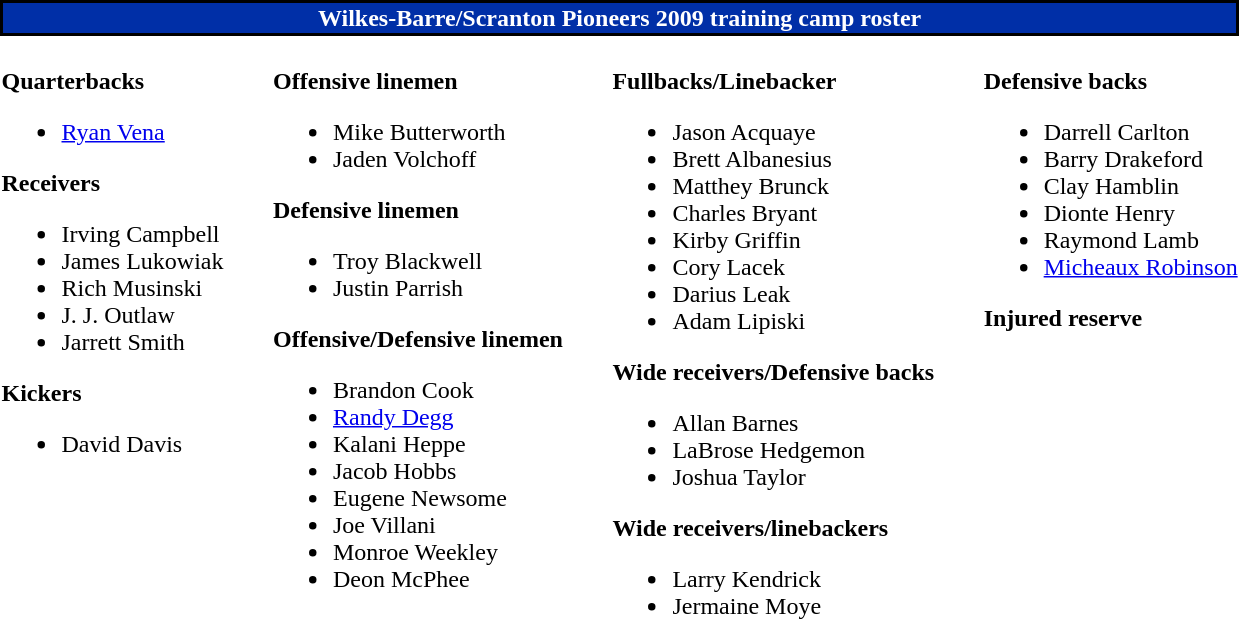<table class="toccolours" style="text-align: left;">
<tr>
<th colspan="7" style="background:#002FA7; border:2px solid #000000; color:white; text-align: center;">Wilkes-Barre/Scranton Pioneers 2009 training camp roster</th>
</tr>
<tr>
<td valign="top"><br><strong>Quarterbacks</strong>
<ul><li> <a href='#'>Ryan Vena</a></li></ul><strong>Receivers</strong><ul><li> Irving Campbell</li><li> James Lukowiak</li><li> Rich Musinski</li><li> J. J. Outlaw</li><li> Jarrett Smith</li></ul><strong>Kickers</strong><ul><li> David Davis</li></ul></td>
<td width="25"> </td>
<td valign="top"><br><strong>Offensive linemen</strong><ul><li> Mike Butterworth</li><li> Jaden Volchoff</li></ul><strong>Defensive linemen</strong><ul><li> Troy Blackwell</li><li> Justin Parrish</li></ul><strong>Offensive/Defensive linemen</strong><ul><li> Brandon Cook</li><li> <a href='#'>Randy Degg</a></li><li> Kalani Heppe</li><li> Jacob Hobbs</li><li> Eugene Newsome</li><li> Joe Villani</li><li> Monroe Weekley</li><li> Deon McPhee</li></ul></td>
<td width="25"> </td>
<td valign="top"><br><strong>Fullbacks/Linebacker</strong><ul><li> Jason Acquaye</li><li> Brett Albanesius</li><li> Matthey Brunck</li><li> Charles Bryant</li><li> Kirby Griffin</li><li> Cory Lacek</li><li> Darius Leak</li><li> Adam Lipiski</li></ul><strong>Wide receivers/Defensive backs</strong><ul><li> Allan Barnes</li><li> LaBrose Hedgemon</li><li> Joshua Taylor</li></ul><strong>Wide receivers/linebackers</strong><ul><li> Larry Kendrick</li><li> Jermaine Moye</li></ul></td>
<td width="25"> </td>
<td valign="top"><br><strong>Defensive backs</strong><ul><li> Darrell Carlton</li><li> Barry Drakeford</li><li> Clay Hamblin</li><li> Dionte Henry</li><li> Raymond Lamb</li><li> <a href='#'>Micheaux Robinson</a></li></ul><strong>Injured reserve</strong> </td>
</tr>
</table>
